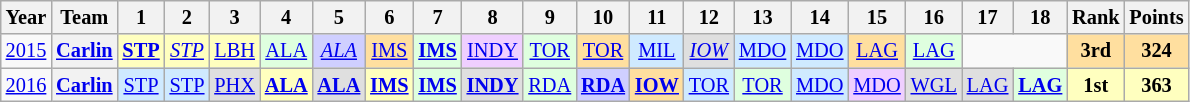<table class="wikitable" style="text-align:center; font-size:85%">
<tr>
<th>Year</th>
<th>Team</th>
<th>1</th>
<th>2</th>
<th>3</th>
<th>4</th>
<th>5</th>
<th>6</th>
<th>7</th>
<th>8</th>
<th>9</th>
<th>10</th>
<th>11</th>
<th>12</th>
<th>13</th>
<th>14</th>
<th>15</th>
<th>16</th>
<th>17</th>
<th>18</th>
<th>Rank</th>
<th>Points</th>
</tr>
<tr>
<td><a href='#'>2015</a></td>
<th><a href='#'>Carlin</a></th>
<td style="background:#FFFFBF;"><strong><a href='#'>STP</a></strong><br></td>
<td style="background:#FFFFBF;"><em><a href='#'>STP</a></em><br></td>
<td style="background:#FFFFBF;"><a href='#'>LBH</a><br></td>
<td style="background:#DFFFDF;"><a href='#'>ALA</a><br></td>
<td style="background:#CFCFFF;"><em><a href='#'>ALA</a></em><br></td>
<td style="background:#FFDF9F;"><a href='#'>IMS</a><br></td>
<td style="background:#DFFFDF;"><strong><a href='#'>IMS</a></strong><br></td>
<td style="background:#EFCFFF;"><a href='#'>INDY</a><br></td>
<td style="background:#DFFFDF;"><a href='#'>TOR</a><br></td>
<td style="background:#FFDF9F;"><a href='#'>TOR</a><br></td>
<td style="background:#CFEAFF;"><a href='#'>MIL</a><br></td>
<td style="background:#DFDFDF;"><em><a href='#'>IOW</a></em><br></td>
<td style="background:#CFEAFF;"><a href='#'>MDO</a><br></td>
<td style="background:#CFEAFF;"><a href='#'>MDO</a><br></td>
<td style="background:#FFDF9F;"><a href='#'>LAG</a><br></td>
<td style="background:#DFFFDF;"><a href='#'>LAG</a><br></td>
<td colspan=2></td>
<th style="background:#FFDF9F;">3rd</th>
<th style="background:#FFDF9F;">324</th>
</tr>
<tr>
<td><a href='#'>2016</a></td>
<th><a href='#'>Carlin</a></th>
<td style="background:#CFEAFF;"><a href='#'>STP</a><br></td>
<td style="background:#CFEAFF;"><a href='#'>STP</a><br></td>
<td style="background:#DFDFDF;"><a href='#'>PHX</a><br></td>
<td style="background:#FFFFBF;"><strong><a href='#'>ALA</a></strong><br></td>
<td style="background:#DFDFDF;"><strong><a href='#'>ALA</a></strong><br></td>
<td style="background:#FFFFBF;"><strong><a href='#'>IMS</a></strong><br></td>
<td style="background:#DFFFDF;"><strong><a href='#'>IMS</a></strong><br></td>
<td style="background:#DFDFDF;"><strong><a href='#'>INDY</a></strong><br></td>
<td style="background:#DFFFDF;"><a href='#'>RDA</a><br></td>
<td style="background:#CFCFFF;"><strong><a href='#'>RDA</a></strong><br></td>
<td style="background:#FFDF9F;"><strong><a href='#'>IOW</a></strong><br></td>
<td style="background:#CFEAFF;"><a href='#'>TOR</a><br></td>
<td style="background:#DFFFDF;"><a href='#'>TOR</a><br></td>
<td style="background:#CFEAFF;"><a href='#'>MDO</a><br></td>
<td style="background:#EFCFFF;"><a href='#'>MDO</a><br></td>
<td style="background:#DFDFDF;"><a href='#'>WGL</a><br></td>
<td style="background:#DFDFDF;"><a href='#'>LAG</a><br></td>
<td style="background:#DFFFDF;"><strong><a href='#'>LAG</a></strong><br></td>
<th style="background:#FFFFBF;">1st</th>
<th style="background:#FFFFBF;">363</th>
</tr>
</table>
